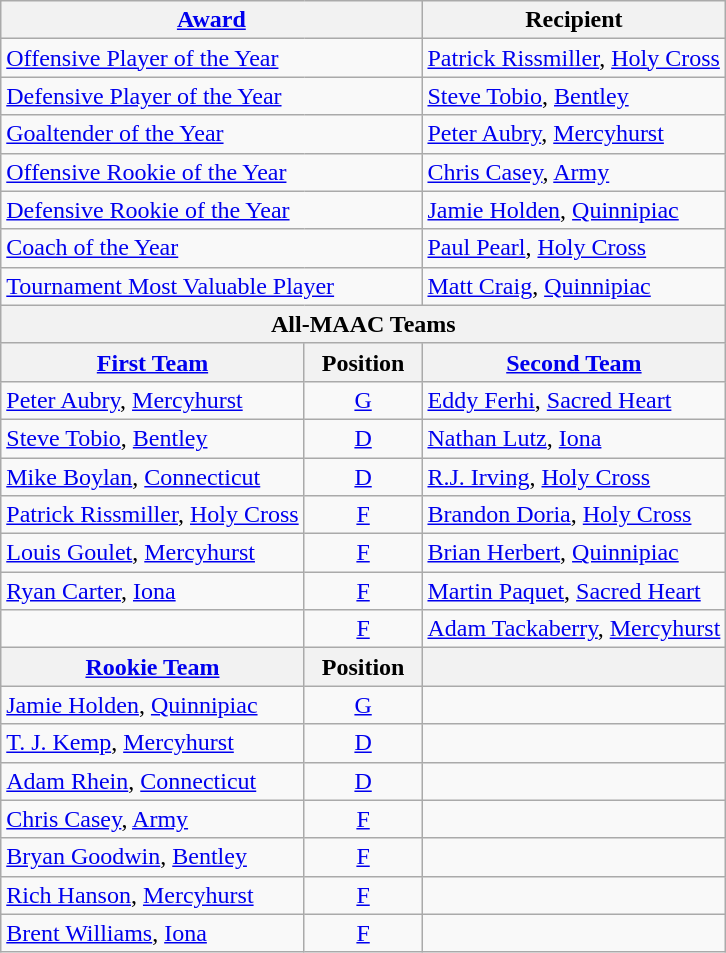<table class="wikitable">
<tr>
<th colspan=2><a href='#'>Award</a></th>
<th>Recipient</th>
</tr>
<tr>
<td colspan=2><a href='#'>Offensive Player of the Year</a></td>
<td><a href='#'>Patrick Rissmiller</a>, <a href='#'>Holy Cross</a></td>
</tr>
<tr>
<td colspan=2><a href='#'>Defensive Player of the Year</a></td>
<td><a href='#'>Steve Tobio</a>, <a href='#'>Bentley</a></td>
</tr>
<tr>
<td colspan=2><a href='#'>Goaltender of the Year</a></td>
<td><a href='#'>Peter Aubry</a>, <a href='#'>Mercyhurst</a></td>
</tr>
<tr>
<td colspan=2><a href='#'>Offensive Rookie of the Year</a></td>
<td><a href='#'>Chris Casey</a>, <a href='#'>Army</a></td>
</tr>
<tr>
<td colspan=2><a href='#'>Defensive Rookie of the Year</a></td>
<td><a href='#'>Jamie Holden</a>, <a href='#'>Quinnipiac</a></td>
</tr>
<tr>
<td colspan=2><a href='#'>Coach of the Year</a></td>
<td><a href='#'>Paul Pearl</a>, <a href='#'>Holy Cross</a></td>
</tr>
<tr>
<td colspan=2><a href='#'>Tournament Most Valuable Player</a></td>
<td><a href='#'>Matt Craig</a>, <a href='#'>Quinnipiac</a></td>
</tr>
<tr>
<th colspan=3>All-MAAC Teams</th>
</tr>
<tr>
<th><a href='#'>First Team</a></th>
<th>  Position  </th>
<th><a href='#'>Second Team</a></th>
</tr>
<tr>
<td><a href='#'>Peter Aubry</a>, <a href='#'>Mercyhurst</a></td>
<td align=center><a href='#'>G</a></td>
<td><a href='#'>Eddy Ferhi</a>, <a href='#'>Sacred Heart</a></td>
</tr>
<tr>
<td><a href='#'>Steve Tobio</a>, <a href='#'>Bentley</a></td>
<td align=center><a href='#'>D</a></td>
<td><a href='#'>Nathan Lutz</a>, <a href='#'>Iona</a></td>
</tr>
<tr>
<td><a href='#'>Mike Boylan</a>, <a href='#'>Connecticut</a></td>
<td align=center><a href='#'>D</a></td>
<td><a href='#'>R.J. Irving</a>, <a href='#'>Holy Cross</a></td>
</tr>
<tr>
<td><a href='#'>Patrick Rissmiller</a>, <a href='#'>Holy Cross</a></td>
<td align=center><a href='#'>F</a></td>
<td><a href='#'>Brandon Doria</a>, <a href='#'>Holy Cross</a></td>
</tr>
<tr>
<td><a href='#'>Louis Goulet</a>, <a href='#'>Mercyhurst</a></td>
<td align=center><a href='#'>F</a></td>
<td><a href='#'>Brian Herbert</a>, <a href='#'>Quinnipiac</a></td>
</tr>
<tr>
<td><a href='#'>Ryan Carter</a>, <a href='#'>Iona</a></td>
<td align=center><a href='#'>F</a></td>
<td><a href='#'>Martin Paquet</a>, <a href='#'>Sacred Heart</a></td>
</tr>
<tr>
<td></td>
<td align=center><a href='#'>F</a></td>
<td><a href='#'>Adam Tackaberry</a>, <a href='#'>Mercyhurst</a></td>
</tr>
<tr>
<th><a href='#'>Rookie Team</a></th>
<th>  Position  </th>
<th></th>
</tr>
<tr>
<td><a href='#'>Jamie Holden</a>, <a href='#'>Quinnipiac</a></td>
<td align=center><a href='#'>G</a></td>
<td></td>
</tr>
<tr>
<td><a href='#'>T. J. Kemp</a>, <a href='#'>Mercyhurst</a></td>
<td align=center><a href='#'>D</a></td>
<td></td>
</tr>
<tr>
<td><a href='#'>Adam Rhein</a>, <a href='#'>Connecticut</a></td>
<td align=center><a href='#'>D</a></td>
<td></td>
</tr>
<tr>
<td><a href='#'>Chris Casey</a>, <a href='#'>Army</a></td>
<td align=center><a href='#'>F</a></td>
<td></td>
</tr>
<tr>
<td><a href='#'>Bryan Goodwin</a>, <a href='#'>Bentley</a></td>
<td align=center><a href='#'>F</a></td>
<td></td>
</tr>
<tr>
<td><a href='#'>Rich Hanson</a>, <a href='#'>Mercyhurst</a></td>
<td align=center><a href='#'>F</a></td>
<td></td>
</tr>
<tr>
<td><a href='#'>Brent Williams</a>, <a href='#'>Iona</a></td>
<td align=center><a href='#'>F</a></td>
<td></td>
</tr>
</table>
